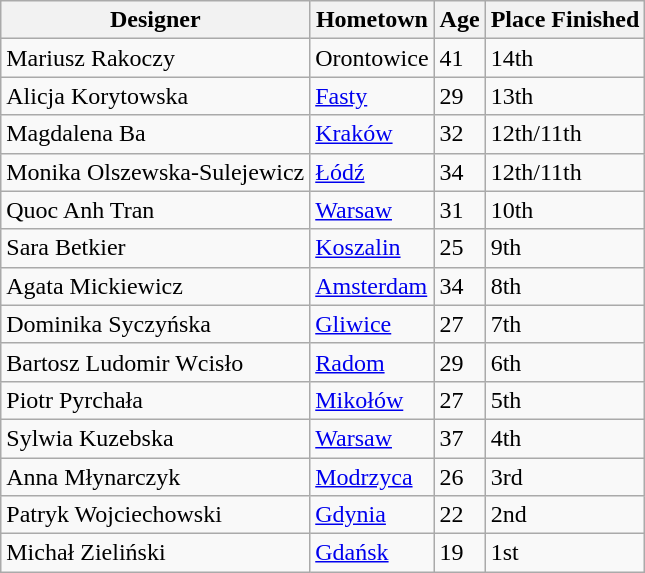<table class="wikitable sortable">
<tr>
<th>Designer</th>
<th>Hometown</th>
<th>Age</th>
<th>Place Finished</th>
</tr>
<tr>
<td>Mariusz Rakoczy</td>
<td>Orontowice</td>
<td>41</td>
<td>14th</td>
</tr>
<tr>
<td>Alicja Korytowska</td>
<td><a href='#'>Fasty</a></td>
<td>29</td>
<td>13th</td>
</tr>
<tr>
<td>Magdalena Ba</td>
<td><a href='#'>Kraków</a></td>
<td>32</td>
<td>12th/11th</td>
</tr>
<tr>
<td>Monika Olszewska-Sulejewicz</td>
<td><a href='#'>Łódź</a></td>
<td>34</td>
<td>12th/11th</td>
</tr>
<tr>
<td>Quoc Anh Tran</td>
<td><a href='#'>Warsaw</a></td>
<td>31</td>
<td>10th</td>
</tr>
<tr>
<td>Sara Betkier</td>
<td><a href='#'>Koszalin</a></td>
<td>25</td>
<td>9th</td>
</tr>
<tr>
<td>Agata Mickiewicz</td>
<td><a href='#'>Amsterdam</a></td>
<td>34</td>
<td>8th</td>
</tr>
<tr>
<td>Dominika Syczyńska</td>
<td><a href='#'>Gliwice</a></td>
<td>27</td>
<td>7th</td>
</tr>
<tr>
<td>Bartosz Ludomir Wcisło</td>
<td><a href='#'>Radom</a></td>
<td>29</td>
<td>6th</td>
</tr>
<tr>
<td>Piotr Pyrchała</td>
<td><a href='#'>Mikołów</a></td>
<td>27</td>
<td>5th</td>
</tr>
<tr>
<td>Sylwia Kuzebska</td>
<td><a href='#'>Warsaw</a></td>
<td>37</td>
<td>4th</td>
</tr>
<tr>
<td>Anna Młynarczyk</td>
<td><a href='#'>Modrzyca</a></td>
<td>26</td>
<td>3rd</td>
</tr>
<tr>
<td>Patryk Wojciechowski</td>
<td><a href='#'>Gdynia</a></td>
<td>22</td>
<td>2nd</td>
</tr>
<tr>
<td>Michał Zieliński</td>
<td><a href='#'>Gdańsk</a></td>
<td>19</td>
<td>1st</td>
</tr>
</table>
